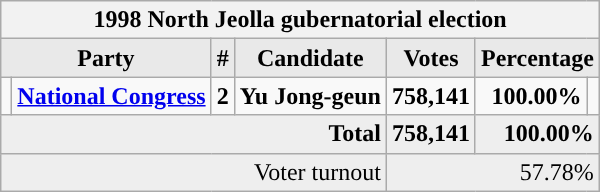<table class="wikitable">
<tr>
<th colspan="7">1998 North Jeolla gubernatorial election</th>
</tr>
<tr>
<th style="background-color:#E9E9E9" colspan=2>Party</th>
<th style="background-color:#E9E9E9">#</th>
<th style="background-color:#E9E9E9">Candidate</th>
<th style="background-color:#E9E9E9">Votes</th>
<th style="background-color:#E9E9E9" colspan=2>Percentage</th>
</tr>
<tr style="font-weight:bold">
<td></td>
<td align=left><a href='#'>National Congress</a></td>
<td align=center>2</td>
<td align=left>Yu Jong-geun</td>
<td align=right>758,141</td>
<td align=right>100.00%</td>
<td align=right></td>
</tr>
<tr bgcolor="#EEEEEE" style="font-weight:bold">
<td colspan="4" align=right>Total</td>
<td align=right>758,141</td>
<td align=right colspan=2>100.00%</td>
</tr>
<tr bgcolor="#EEEEEE">
<td colspan="4" align="right">Voter turnout</td>
<td colspan="3" align="right">57.78%</td>
</tr>
</table>
